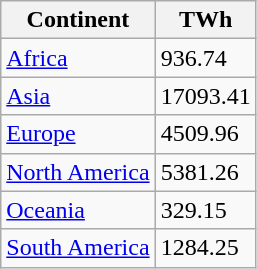<table class="wikitable col2right">
<tr>
<th>Continent</th>
<th>TWh</th>
</tr>
<tr>
<td><a href='#'>Africa</a></td>
<td>936.74</td>
</tr>
<tr>
<td><a href='#'>Asia</a></td>
<td>17093.41</td>
</tr>
<tr>
<td><a href='#'>Europe</a></td>
<td>4509.96</td>
</tr>
<tr>
<td><a href='#'>North America</a></td>
<td>5381.26</td>
</tr>
<tr>
<td><a href='#'>Oceania</a></td>
<td>329.15</td>
</tr>
<tr>
<td><a href='#'>South America</a></td>
<td>1284.25</td>
</tr>
</table>
